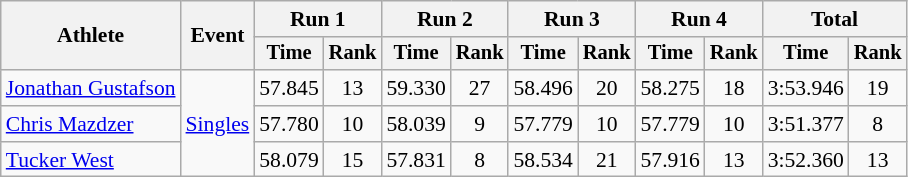<table class=wikitable style=font-size:90%;text-align:center>
<tr>
<th rowspan=2>Athlete</th>
<th rowspan=2>Event</th>
<th colspan=2>Run 1</th>
<th colspan=2>Run 2</th>
<th colspan=2>Run 3</th>
<th colspan=2>Run 4</th>
<th colspan=2>Total</th>
</tr>
<tr style=font-size:95%>
<th>Time</th>
<th>Rank</th>
<th>Time</th>
<th>Rank</th>
<th>Time</th>
<th>Rank</th>
<th>Time</th>
<th>Rank</th>
<th>Time</th>
<th>Rank</th>
</tr>
<tr>
<td align=left><a href='#'>Jonathan Gustafson</a></td>
<td align=left rowspan=3><a href='#'>Singles</a></td>
<td>57.845</td>
<td>13</td>
<td>59.330</td>
<td>27</td>
<td>58.496</td>
<td>20</td>
<td>58.275</td>
<td>18</td>
<td>3:53.946</td>
<td>19</td>
</tr>
<tr>
<td align=left><a href='#'>Chris Mazdzer</a></td>
<td>57.780</td>
<td>10</td>
<td>58.039</td>
<td>9</td>
<td>57.779</td>
<td>10</td>
<td>57.779</td>
<td>10</td>
<td>3:51.377</td>
<td>8</td>
</tr>
<tr>
<td align=left><a href='#'>Tucker West</a></td>
<td>58.079</td>
<td>15</td>
<td>57.831</td>
<td>8</td>
<td>58.534</td>
<td>21</td>
<td>57.916</td>
<td>13</td>
<td>3:52.360</td>
<td>13</td>
</tr>
</table>
